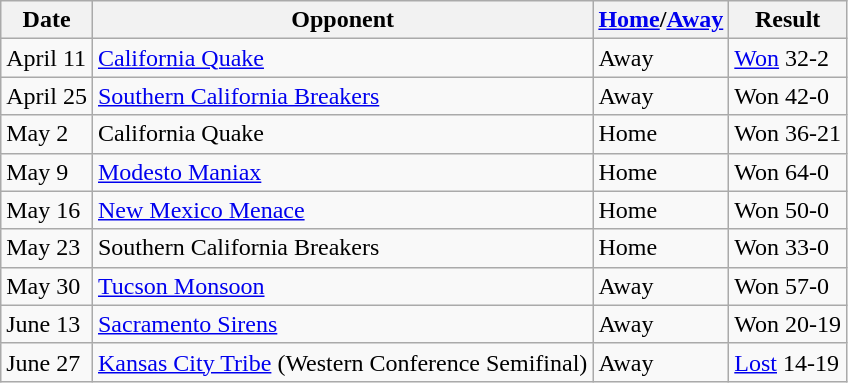<table class="wikitable">
<tr>
<th>Date</th>
<th>Opponent</th>
<th><a href='#'>Home</a>/<a href='#'>Away</a></th>
<th>Result</th>
</tr>
<tr>
<td>April 11</td>
<td><a href='#'>California Quake</a></td>
<td>Away</td>
<td><a href='#'>Won</a> 32-2</td>
</tr>
<tr>
<td>April 25</td>
<td><a href='#'>Southern California Breakers</a></td>
<td>Away</td>
<td>Won 42-0</td>
</tr>
<tr>
<td>May 2</td>
<td>California Quake</td>
<td>Home</td>
<td>Won 36-21</td>
</tr>
<tr>
<td>May 9</td>
<td><a href='#'>Modesto Maniax</a></td>
<td>Home</td>
<td>Won 64-0</td>
</tr>
<tr>
<td>May 16</td>
<td><a href='#'>New Mexico Menace</a></td>
<td>Home</td>
<td>Won 50-0</td>
</tr>
<tr>
<td>May 23</td>
<td>Southern California Breakers</td>
<td>Home</td>
<td>Won 33-0</td>
</tr>
<tr>
<td>May 30</td>
<td><a href='#'>Tucson Monsoon</a></td>
<td>Away</td>
<td>Won 57-0</td>
</tr>
<tr>
<td>June 13</td>
<td><a href='#'>Sacramento Sirens</a></td>
<td>Away</td>
<td>Won 20-19</td>
</tr>
<tr>
<td>June 27</td>
<td><a href='#'>Kansas City Tribe</a> (Western Conference Semifinal)</td>
<td>Away</td>
<td><a href='#'>Lost</a> 14-19</td>
</tr>
</table>
